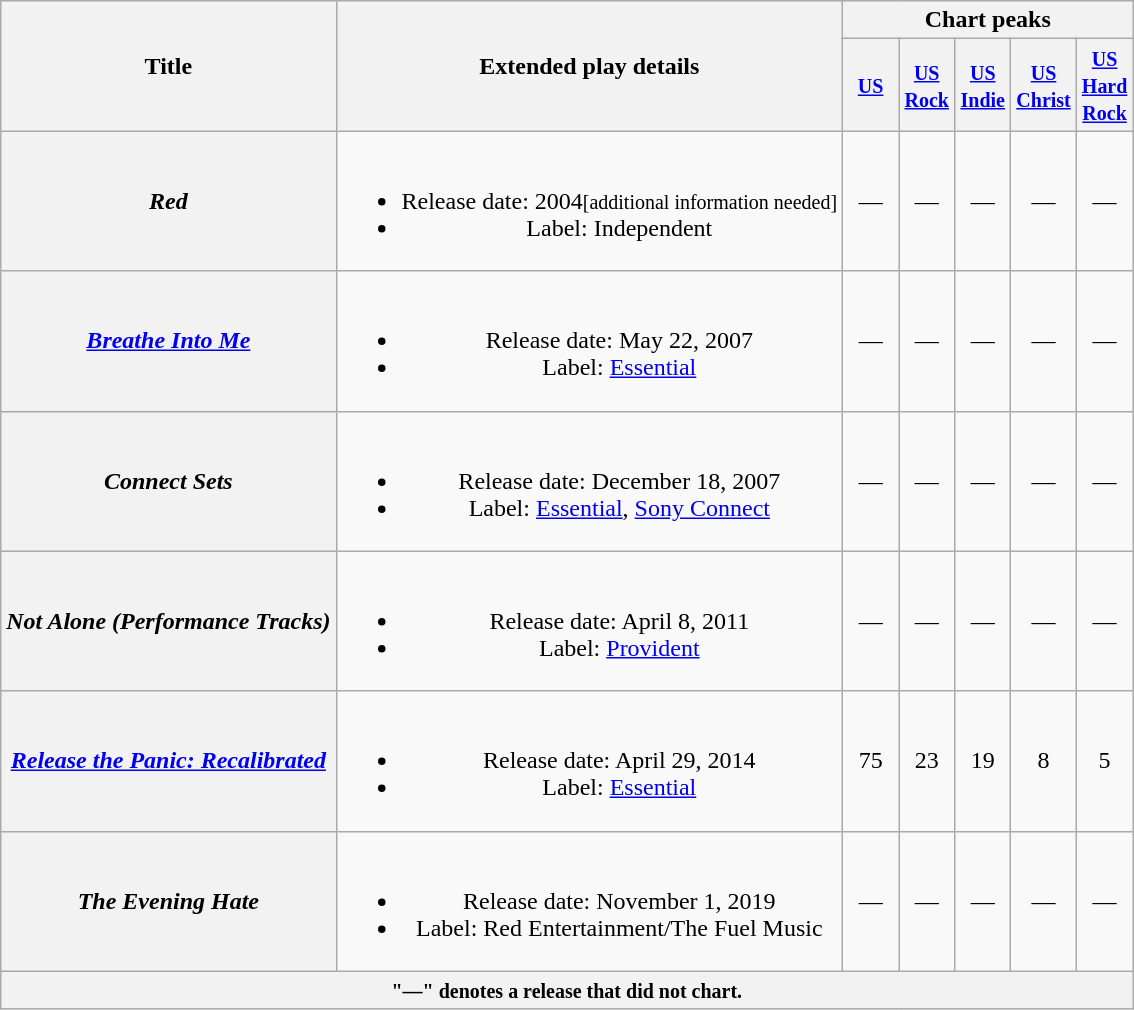<table class="wikitable plainrowheaders" style="text-align:center;">
<tr>
<th rowspan="2">Title</th>
<th rowspan="2">Extended play details</th>
<th colspan="5">Chart peaks</th>
</tr>
<tr>
<th style="width:30px;"><small><a href='#'>US</a></small> </th>
<th style="width:30px;"><small><a href='#'>US Rock</a></small></th>
<th style="width:30px;"><small><a href='#'>US Indie</a></small></th>
<th style="width:30px;"><small><a href='#'>US Christ</a></small></th>
<th style="width:30px;"><small><a href='#'>US Hard Rock</a></small></th>
</tr>
<tr>
<th scope="row"><em>Red</em></th>
<td><br><ul><li>Release date: 2004<small>[additional information needed]</small></li><li>Label: Independent</li></ul></td>
<td style="text-align:center;">—</td>
<td style="text-align:center;">—</td>
<td style="text-align:center;">—</td>
<td style="text-align:center;">—</td>
<td style="text-align:center;">—</td>
</tr>
<tr>
<th scope="row"><em><a href='#'>Breathe Into Me</a></em></th>
<td><br><ul><li>Release date: May 22, 2007</li><li>Label: <a href='#'>Essential</a></li></ul></td>
<td style="text-align:center;">—</td>
<td style="text-align:center;">—</td>
<td style="text-align:center;">—</td>
<td style="text-align:center;">—</td>
<td style="text-align:center;">—</td>
</tr>
<tr>
<th scope="row"><em>Connect Sets</em></th>
<td><br><ul><li>Release date: December 18, 2007</li><li>Label: <a href='#'>Essential</a>, <a href='#'>Sony Connect</a></li></ul></td>
<td style="text-align:center;">—</td>
<td style="text-align:center;">—</td>
<td style="text-align:center;">—</td>
<td style="text-align:center;">—</td>
<td style="text-align:center;">—</td>
</tr>
<tr>
<th scope="row"><em>Not Alone (Performance Tracks)</em></th>
<td><br><ul><li>Release date: April 8, 2011</li><li>Label: <a href='#'>Provident</a></li></ul></td>
<td style="text-align:center;">—</td>
<td style="text-align:center;">—</td>
<td style="text-align:center;">—</td>
<td style="text-align:center;">—</td>
<td style="text-align:center;">—</td>
</tr>
<tr>
<th scope="row"><em><a href='#'>Release the Panic: Recalibrated</a></em></th>
<td><br><ul><li>Release date: April 29, 2014</li><li>Label: <a href='#'>Essential</a></li></ul></td>
<td style="text-align:center;">75</td>
<td style="text-align:center;">23</td>
<td style="text-align:center;">19</td>
<td style="text-align:center;">8</td>
<td style="text-align:center;">5</td>
</tr>
<tr>
<th scope="row"><em>The Evening Hate</em></th>
<td><br><ul><li>Release date: November 1, 2019</li><li>Label: Red Entertainment/The Fuel Music</li></ul></td>
<td style="text-align:center;">—</td>
<td style="text-align:center;">—</td>
<td style="text-align:center;">—</td>
<td style="text-align:center;">—</td>
<td style="text-align:center;">—</td>
</tr>
<tr>
<th colspan="8"><small>"—" denotes a release that did not chart.</small></th>
</tr>
</table>
